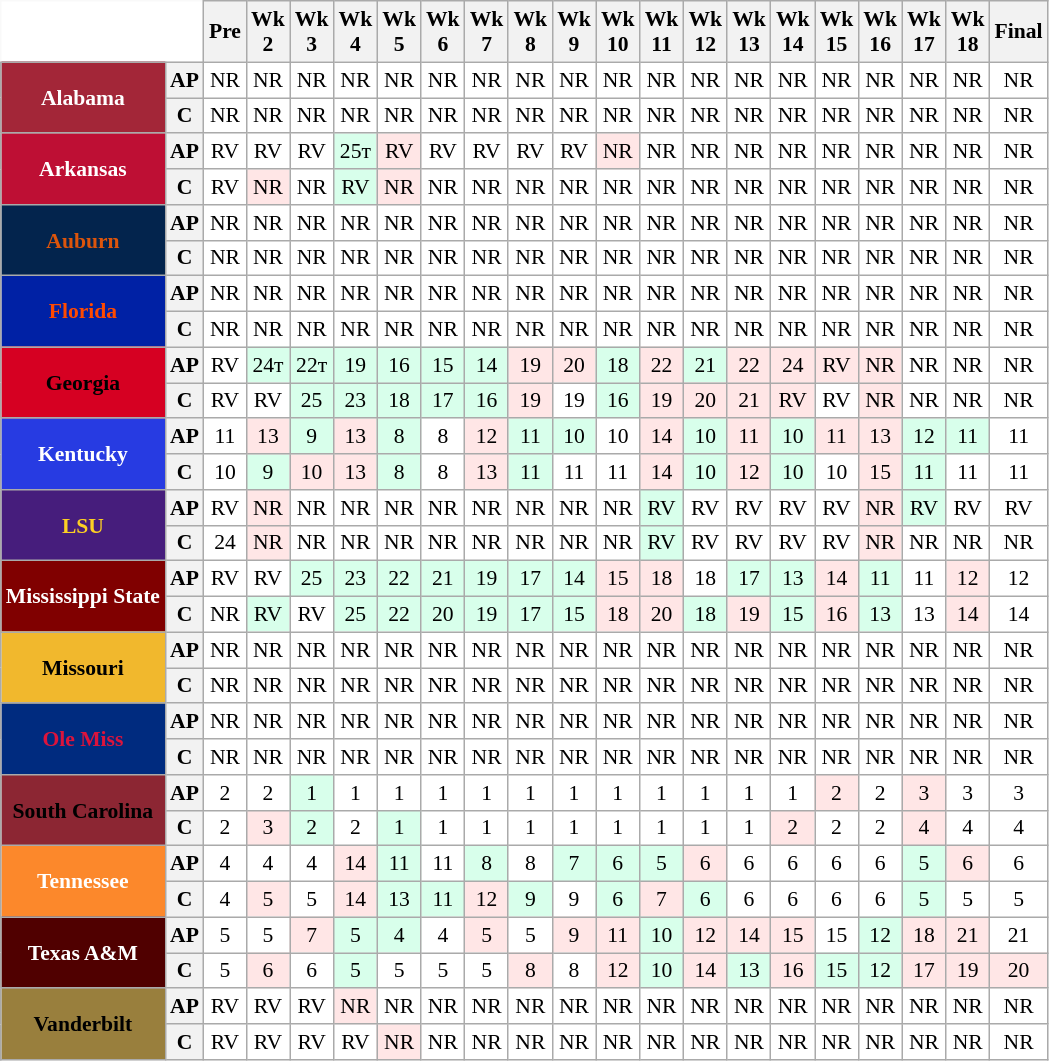<table class="wikitable" style="white-space:nowrap;font-size:90%;">
<tr>
<th colspan=2 style="background:white; border-top-style:hidden; border-left-style:hidden;"> </th>
<th>Pre</th>
<th>Wk<br>2</th>
<th>Wk<br>3</th>
<th>Wk<br>4</th>
<th>Wk<br>5</th>
<th>Wk<br>6</th>
<th>Wk<br>7</th>
<th>Wk<br>8</th>
<th>Wk<br>9</th>
<th>Wk<br>10</th>
<th>Wk<br>11</th>
<th>Wk<br>12</th>
<th>Wk<br>13</th>
<th>Wk<br>14</th>
<th>Wk<br>15</th>
<th>Wk<br>16</th>
<th>Wk<br>17</th>
<th>Wk<br>18</th>
<th>Final</th>
</tr>
<tr style="text-align:center;">
<th rowspan=2 style="background:#A32638; color:#FFFFFF;">Alabama</th>
<th>AP</th>
<td style="background:#FFF;">NR</td>
<td style="background:#FFF;">NR</td>
<td style="background:#FFF;">NR</td>
<td style="background:#FFF;">NR</td>
<td style="background:#FFF;">NR</td>
<td style="background:#FFF;">NR</td>
<td style="background:#FFF;">NR</td>
<td style="background:#FFF;">NR</td>
<td style="background:#FFF;">NR</td>
<td style="background:#FFF;">NR</td>
<td style="background:#FFF;">NR</td>
<td style="background:#FFF;">NR</td>
<td style="background:#FFF;">NR</td>
<td style="background:#FFF;">NR</td>
<td style="background:#FFF;">NR</td>
<td style="background:#FFF;">NR</td>
<td style="background:#FFF;">NR</td>
<td style="background:#FFF;">NR</td>
<td style="background:#FFF;">NR</td>
</tr>
<tr style="text-align:center;">
<th>C</th>
<td style="background:#FFF;">NR</td>
<td style="background:#FFF;">NR</td>
<td style="background:#FFF;">NR</td>
<td style="background:#FFF;">NR</td>
<td style="background:#FFF;">NR</td>
<td style="background:#FFF;">NR</td>
<td style="background:#FFF;">NR</td>
<td style="background:#FFF;">NR</td>
<td style="background:#FFF;">NR</td>
<td style="background:#FFF;">NR</td>
<td style="background:#FFF;">NR</td>
<td style="background:#FFF;">NR</td>
<td style="background:#FFF;">NR</td>
<td style="background:#FFF;">NR</td>
<td style="background:#FFF;">NR</td>
<td style="background:#FFF;">NR</td>
<td style="background:#FFF;">NR</td>
<td style="background:#FFF;">NR</td>
<td style="background:#FFF;">NR</td>
</tr>
<tr style="text-align:center;">
<th rowspan=2 style="background:#BE0F34; color:#FFFFFF;">Arkansas</th>
<th>AP</th>
<td style="background:#FFF;">RV</td>
<td style="background:#FFF;">RV</td>
<td style="background:#FFF;">RV</td>
<td style="background:#D8FFEB;">25т</td>
<td style="background:#FFE6E6;">RV</td>
<td style="background:#FFF;">RV</td>
<td style="background:#FFF;">RV</td>
<td style="background:#FFF;">RV</td>
<td style="background:#FFF;">RV</td>
<td style="background:#FFE6E6;">NR</td>
<td style="background:#FFF;">NR</td>
<td style="background:#FFF;">NR</td>
<td style="background:#FFF;">NR</td>
<td style="background:#FFF;">NR</td>
<td style="background:#FFF;">NR</td>
<td style="background:#FFF;">NR</td>
<td style="background:#FFF;">NR</td>
<td style="background:#FFF;">NR</td>
<td style="background:#FFF;">NR</td>
</tr>
<tr style="text-align:center;">
<th>C</th>
<td style="background:#FFF;">RV</td>
<td style="background:#FFE6E6;">NR</td>
<td style="background:#FFF;">NR</td>
<td style="background:#D8FFEB;">RV</td>
<td style="background:#FFE6E6;">NR</td>
<td style="background:#FFF;">NR</td>
<td style="background:#FFF;">NR</td>
<td style="background:#FFF;">NR</td>
<td style="background:#FFF;">NR</td>
<td style="background:#FFF;">NR</td>
<td style="background:#FFF;">NR</td>
<td style="background:#FFF;">NR</td>
<td style="background:#FFF;">NR</td>
<td style="background:#FFF;">NR</td>
<td style="background:#FFF;">NR</td>
<td style="background:#FFF;">NR</td>
<td style="background:#FFF;">NR</td>
<td style="background:#FFF;">NR</td>
<td style="background:#FFF;">NR</td>
</tr>
<tr style="text-align:center;">
<th rowspan=2 style="background:#03244D; color:#DD550C;">Auburn</th>
<th>AP</th>
<td style="background:#FFF;">NR</td>
<td style="background:#FFF;">NR</td>
<td style="background:#FFF;">NR</td>
<td style="background:#FFF;">NR</td>
<td style="background:#FFF;">NR</td>
<td style="background:#FFF;">NR</td>
<td style="background:#FFF;">NR</td>
<td style="background:#FFF;">NR</td>
<td style="background:#FFF;">NR</td>
<td style="background:#FFF;">NR</td>
<td style="background:#FFF;">NR</td>
<td style="background:#FFF;">NR</td>
<td style="background:#FFF;">NR</td>
<td style="background:#FFF;">NR</td>
<td style="background:#FFF;">NR</td>
<td style="background:#FFF;">NR</td>
<td style="background:#FFF;">NR</td>
<td style="background:#FFF;">NR</td>
<td style="background:#FFF;">NR</td>
</tr>
<tr style="text-align:center;">
<th>C</th>
<td style="background:#FFF;">NR</td>
<td style="background:#FFF;">NR</td>
<td style="background:#FFF;">NR</td>
<td style="background:#FFF;">NR</td>
<td style="background:#FFF;">NR</td>
<td style="background:#FFF;">NR</td>
<td style="background:#FFF;">NR</td>
<td style="background:#FFF;">NR</td>
<td style="background:#FFF;">NR</td>
<td style="background:#FFF;">NR</td>
<td style="background:#FFF;">NR</td>
<td style="background:#FFF;">NR</td>
<td style="background:#FFF;">NR</td>
<td style="background:#FFF;">NR</td>
<td style="background:#FFF;">NR</td>
<td style="background:#FFF;">NR</td>
<td style="background:#FFF;">NR</td>
<td style="background:#FFF;">NR</td>
<td style="background:#FFF;">NR</td>
</tr>
<tr style="text-align:center;">
<th rowspan=2 style="background:#0021A5; color:#FF4A00;">Florida</th>
<th>AP</th>
<td style="background:#FFF;">NR</td>
<td style="background:#FFF;">NR</td>
<td style="background:#FFF;">NR</td>
<td style="background:#FFF;">NR</td>
<td style="background:#FFF;">NR</td>
<td style="background:#FFF;">NR</td>
<td style="background:#FFF;">NR</td>
<td style="background:#FFF;">NR</td>
<td style="background:#FFF;">NR</td>
<td style="background:#FFF;">NR</td>
<td style="background:#FFF;">NR</td>
<td style="background:#FFF;">NR</td>
<td style="background:#FFF;">NR</td>
<td style="background:#FFF;">NR</td>
<td style="background:#FFF;">NR</td>
<td style="background:#FFF;">NR</td>
<td style="background:#FFF;">NR</td>
<td style="background:#FFF;">NR</td>
<td style="background:#FFF;">NR</td>
</tr>
<tr style="text-align:center;">
<th>C</th>
<td style="background:#FFF;">NR</td>
<td style="background:#FFF;">NR</td>
<td style="background:#FFF;">NR</td>
<td style="background:#FFF;">NR</td>
<td style="background:#FFF;">NR</td>
<td style="background:#FFF;">NR</td>
<td style="background:#FFF;">NR</td>
<td style="background:#FFF;">NR</td>
<td style="background:#FFF;">NR</td>
<td style="background:#FFF;">NR</td>
<td style="background:#FFF;">NR</td>
<td style="background:#FFF;">NR</td>
<td style="background:#FFF;">NR</td>
<td style="background:#FFF;">NR</td>
<td style="background:#FFF;">NR</td>
<td style="background:#FFF;">NR</td>
<td style="background:#FFF;">NR</td>
<td style="background:#FFF;">NR</td>
<td style="background:#FFF;">NR</td>
</tr>
<tr style="text-align:center;">
<th rowspan=2 style="background:#D60022; color:#000000;">Georgia</th>
<th>AP</th>
<td style="background:#FFF;">RV</td>
<td style="background:#D8FFEB;">24т</td>
<td style="background:#D8FFEB;">22т</td>
<td style="background:#D8FFEB;">19</td>
<td style="background:#D8FFEB;">16</td>
<td style="background:#D8FFEB;">15</td>
<td style="background:#D8FFEB;">14</td>
<td style="background:#FFE6E6;">19</td>
<td style="background:#FFE6E6;">20</td>
<td style="background:#D8FFEB;">18</td>
<td style="background:#FFE6E6;">22</td>
<td style="background:#D8FFEB;">21</td>
<td style="background:#FFE6E6;">22</td>
<td style="background:#FFE6E6;">24</td>
<td style="background:#FFE6E6;">RV</td>
<td style="background:#FFE6E6;">NR</td>
<td style="background:#FFF;">NR</td>
<td style="background:#FFF;">NR</td>
<td style="background:#FFF;">NR</td>
</tr>
<tr style="text-align:center;">
<th>C</th>
<td style="background:#FFF;">RV</td>
<td style="background:#FFF;">RV</td>
<td style="background:#D8FFEB;">25</td>
<td style="background:#D8FFEB;">23</td>
<td style="background:#D8FFEB;">18</td>
<td style="background:#D8FFEB;">17</td>
<td style="background:#D8FFEB;">16</td>
<td style="background:#FFE6E6;">19</td>
<td style="background:#FFF;">19</td>
<td style="background:#D8FFEB;">16</td>
<td style="background:#FFE6E6;">19</td>
<td style="background:#FFE6E6;">20</td>
<td style="background:#FFE6E6;">21</td>
<td style="background:#FFE6E6;">RV</td>
<td style="background:#FFF;">RV</td>
<td style="background:#FFE6E6;">NR</td>
<td style="background:#FFF;">NR</td>
<td style="background:#FFF;">NR</td>
<td style="background:#FFF;">NR</td>
</tr>
<tr style="text-align:center;">
<th rowspan=2 style="background:#273BE2; color:#FFFFFF;">Kentucky</th>
<th>AP</th>
<td style="background:#FFF;">11</td>
<td style="background:#FFE6E6;">13</td>
<td style="background:#D8FFEB;">9</td>
<td style="background:#FFE6E6;">13</td>
<td style="background:#D8FFEB;">8</td>
<td style="background:#FFF;">8</td>
<td style="background:#FFE6E6;">12</td>
<td style="background:#D8FFEB;">11</td>
<td style="background:#D8FFEB;">10</td>
<td style="background:#FFF;">10</td>
<td style="background:#FFE6E6;">14</td>
<td style="background:#D8FFEB;">10</td>
<td style="background:#FFE6E6;">11</td>
<td style="background:#D8FFEB;">10</td>
<td style="background:#FFE6E6;">11</td>
<td style="background:#FFE6E6;">13</td>
<td style="background:#D8FFEB;">12</td>
<td style="background:#D8FFEB;">11</td>
<td style="background:#FFF;">11</td>
</tr>
<tr style="text-align:center;">
<th>C</th>
<td style="background:#FFF;">10</td>
<td style="background:#D8FFEB;">9</td>
<td style="background:#FFE6E6;">10</td>
<td style="background:#FFE6E6;">13</td>
<td style="background:#D8FFEB;">8</td>
<td style="background:#FFF;">8</td>
<td style="background:#FFE6E6;">13</td>
<td style="background:#D8FFEB;">11</td>
<td style="background:#FFF;">11</td>
<td style="background:#FFF;">11</td>
<td style="background:#FFE6E6;">14</td>
<td style="background:#D8FFEB;">10</td>
<td style="background:#FFE6E6;">12</td>
<td style="background:#D8FFEB;">10</td>
<td style="background:#FFF;">10</td>
<td style="background:#FFE6E6;">15</td>
<td style="background:#D8FFEB;">11</td>
<td style="background:#FFF;">11</td>
<td style="background:#FFF;">11</td>
</tr>
<tr style="text-align:center;">
<th rowspan=2 style="background:#461D7C; color:#FDD023;">LSU</th>
<th>AP</th>
<td style="background:#FFF;">RV</td>
<td style="background:#FFE6E6;">NR</td>
<td style="background:#FFF;">NR</td>
<td style="background:#FFF;">NR</td>
<td style="background:#FFF;">NR</td>
<td style="background:#FFF;">NR</td>
<td style="background:#FFF;">NR</td>
<td style="background:#FFF;">NR</td>
<td style="background:#FFF;">NR</td>
<td style="background:#FFF;">NR</td>
<td style="background:#D8FFEB;">RV</td>
<td style="background:#FFF;">RV</td>
<td style="background:#FFF;">RV</td>
<td style="background:#FFF;">RV</td>
<td style="background:#FFF;">RV</td>
<td style="background:#FFE6E6;">NR</td>
<td style="background:#D8FFEB;">RV</td>
<td style="background:#FFF;">RV</td>
<td style="background:#FFF;">RV</td>
</tr>
<tr style="text-align:center;">
<th>C</th>
<td style="background:#FFF;">24</td>
<td style="background:#FFE6E6;">NR</td>
<td style="background:#FFF;">NR</td>
<td style="background:#FFF;">NR</td>
<td style="background:#FFF;">NR</td>
<td style="background:#FFF;">NR</td>
<td style="background:#FFF;">NR</td>
<td style="background:#FFF;">NR</td>
<td style="background:#FFF;">NR</td>
<td style="background:#FFF;">NR</td>
<td style="background:#D8FFEB;">RV</td>
<td style="background:#FFF;">RV</td>
<td style="background:#FFF;">RV</td>
<td style="background:#FFF;">RV</td>
<td style="background:#FFF;">RV</td>
<td style="background:#FFE6E6;">NR</td>
<td style="background:#FFF;">NR</td>
<td style="background:#FFF;">NR</td>
<td style="background:#FFF;">NR</td>
</tr>
<tr style="text-align:center;">
<th rowspan=2 style="background:#800000; color:#FFFFFF;">Mississippi State</th>
<th>AP</th>
<td style="background:#FFF;">RV</td>
<td style="background:#FFF;">RV</td>
<td style="background:#D8FFEB;">25</td>
<td style="background:#D8FFEB;">23</td>
<td style="background:#D8FFEB;">22</td>
<td style="background:#D8FFEB;">21</td>
<td style="background:#D8FFEB;">19</td>
<td style="background:#D8FFEB;">17</td>
<td style="background:#D8FFEB;">14</td>
<td style="background:#FFE6E6;">15</td>
<td style="background:#FFE6E6;">18</td>
<td style="background:#FFF;">18</td>
<td style="background:#D8FFEB;">17</td>
<td style="background:#D8FFEB;">13</td>
<td style="background:#FFE6E6;">14</td>
<td style="background:#D8FFEB;">11</td>
<td style="background:#FFF;">11</td>
<td style="background:#FFE6E6;">12</td>
<td style="background:#FFF;">12</td>
</tr>
<tr style="text-align:center;">
<th>C</th>
<td style="background:#FFF;">NR</td>
<td style="background:#D8FFEB;">RV</td>
<td style="background:#FFF;">RV</td>
<td style="background:#D8FFEB;">25</td>
<td style="background:#D8FFEB;">22</td>
<td style="background:#D8FFEB;">20</td>
<td style="background:#D8FFEB;">19</td>
<td style="background:#D8FFEB;">17</td>
<td style="background:#D8FFEB;">15</td>
<td style="background:#FFE6E6;">18</td>
<td style="background:#FFE6E6;">20</td>
<td style="background:#D8FFEB;">18</td>
<td style="background:#FFE6E6;">19</td>
<td style="background:#D8FFEB;">15</td>
<td style="background:#FFE6E6;">16</td>
<td style="background:#D8FFEB;">13</td>
<td style="background:#FFF;">13</td>
<td style="background:#FFE6E6;">14</td>
<td style="background:#FFF;">14</td>
</tr>
<tr style="text-align:center;">
<th rowspan=2 style="background:#F1B82D; color:#000000;">Missouri</th>
<th>AP</th>
<td style="background:#FFF;">NR</td>
<td style="background:#FFF;">NR</td>
<td style="background:#FFF;">NR</td>
<td style="background:#FFF;">NR</td>
<td style="background:#FFF;">NR</td>
<td style="background:#FFF;">NR</td>
<td style="background:#FFF;">NR</td>
<td style="background:#FFF;">NR</td>
<td style="background:#FFF;">NR</td>
<td style="background:#FFF;">NR</td>
<td style="background:#FFF;">NR</td>
<td style="background:#FFF;">NR</td>
<td style="background:#FFF;">NR</td>
<td style="background:#FFF;">NR</td>
<td style="background:#FFF;">NR</td>
<td style="background:#FFF;">NR</td>
<td style="background:#FFF;">NR</td>
<td style="background:#FFF;">NR</td>
<td style="background:#FFF;">NR</td>
</tr>
<tr style="text-align:center;">
<th>C</th>
<td style="background:#FFF;">NR</td>
<td style="background:#FFF;">NR</td>
<td style="background:#FFF;">NR</td>
<td style="background:#FFF;">NR</td>
<td style="background:#FFF;">NR</td>
<td style="background:#FFF;">NR</td>
<td style="background:#FFF;">NR</td>
<td style="background:#FFF;">NR</td>
<td style="background:#FFF;">NR</td>
<td style="background:#FFF;">NR</td>
<td style="background:#FFF;">NR</td>
<td style="background:#FFF;">NR</td>
<td style="background:#FFF;">NR</td>
<td style="background:#FFF;">NR</td>
<td style="background:#FFF;">NR</td>
<td style="background:#FFF;">NR</td>
<td style="background:#FFF;">NR</td>
<td style="background:#FFF;">NR</td>
<td style="background:#FFF;">NR</td>
</tr>
<tr style="text-align:center;">
<th rowspan=2 style="background:#002B7F; color:#DC143C;">Ole Miss</th>
<th>AP</th>
<td style="background:#FFF;">NR</td>
<td style="background:#FFF;">NR</td>
<td style="background:#FFF;">NR</td>
<td style="background:#FFF;">NR</td>
<td style="background:#FFF;">NR</td>
<td style="background:#FFF;">NR</td>
<td style="background:#FFF;">NR</td>
<td style="background:#FFF;">NR</td>
<td style="background:#FFF;">NR</td>
<td style="background:#FFF;">NR</td>
<td style="background:#FFF;">NR</td>
<td style="background:#FFF;">NR</td>
<td style="background:#FFF;">NR</td>
<td style="background:#FFF;">NR</td>
<td style="background:#FFF;">NR</td>
<td style="background:#FFF;">NR</td>
<td style="background:#FFF;">NR</td>
<td style="background:#FFF;">NR</td>
<td style="background:#FFF;">NR</td>
</tr>
<tr style="text-align:center;">
<th>C</th>
<td style="background:#FFF;">NR</td>
<td style="background:#FFF;">NR</td>
<td style="background:#FFF;">NR</td>
<td style="background:#FFF;">NR</td>
<td style="background:#FFF;">NR</td>
<td style="background:#FFF;">NR</td>
<td style="background:#FFF;">NR</td>
<td style="background:#FFF;">NR</td>
<td style="background:#FFF;">NR</td>
<td style="background:#FFF;">NR</td>
<td style="background:#FFF;">NR</td>
<td style="background:#FFF;">NR</td>
<td style="background:#FFF;">NR</td>
<td style="background:#FFF;">NR</td>
<td style="background:#FFF;">NR</td>
<td style="background:#FFF;">NR</td>
<td style="background:#FFF;">NR</td>
<td style="background:#FFF;">NR</td>
<td style="background:#FFF;">NR</td>
</tr>
<tr style="text-align:center;">
<th rowspan=2 style="background:#8C2633; color:#000000;">South Carolina</th>
<th>AP</th>
<td style="background:#FFF;">2</td>
<td style="background:#FFF;">2</td>
<td style="background:#D8FFEB;">1</td>
<td style="background:#FFF;">1</td>
<td style="background:#FFF;">1</td>
<td style="background:#FFF;">1</td>
<td style="background:#FFF;">1</td>
<td style="background:#FFF;">1</td>
<td style="background:#FFF;">1</td>
<td style="background:#FFF;">1</td>
<td style="background:#FFF;">1</td>
<td style="background:#FFF;">1</td>
<td style="background:#FFF;">1</td>
<td style="background:#FFF;">1</td>
<td style="background:#FFE6E6;">2</td>
<td style="background:#FFF;">2</td>
<td style="background:#FFE6E6;">3</td>
<td style="background:#FFF;">3</td>
<td style="background:#FFF;">3</td>
</tr>
<tr style="text-align:center;">
<th>C</th>
<td style="background:#FFF;">2</td>
<td style="background:#FFE6E6;">3</td>
<td style="background:#D8FFEB;">2</td>
<td style="background:#FFF;">2</td>
<td style="background:#D8FFEB;">1</td>
<td style="background:#FFF;">1</td>
<td style="background:#FFF;">1</td>
<td style="background:#FFF;">1</td>
<td style="background:#FFF;">1</td>
<td style="background:#FFF;">1</td>
<td style="background:#FFF;">1</td>
<td style="background:#FFF;">1</td>
<td style="background:#FFF;">1</td>
<td style="background:#FFE6E6;">2</td>
<td style="background:#FFF;">2</td>
<td style="background:#FFF;">2</td>
<td style="background:#FFE6E6;">4</td>
<td style="background:#FFF;">4</td>
<td style="background:#FFF;">4</td>
</tr>
<tr style="text-align:center;">
<th rowspan=2 style="background:#FC882B; color:#FFFFFF;">Tennessee</th>
<th>AP</th>
<td style="background:#FFF;">4</td>
<td style="background:#FFF;">4</td>
<td style="background:#FFF;">4</td>
<td style="background:#FFE6E6;">14</td>
<td style="background:#D8FFEB;">11</td>
<td style="background:#FFF;">11</td>
<td style="background:#D8FFEB;">8</td>
<td style="background:#FFF;">8</td>
<td style="background:#D8FFEB;">7</td>
<td style="background:#D8FFEB;">6</td>
<td style="background:#D8FFEB;">5</td>
<td style="background:#FFE6E6;">6</td>
<td style="background:#FFF;">6</td>
<td style="background:#FFF;">6</td>
<td style="background:#FFF;">6</td>
<td style="background:#FFF;">6</td>
<td style="background:#D8FFEB;">5</td>
<td style="background:#FFE6E6;">6</td>
<td style="background:#FFF;">6</td>
</tr>
<tr style="text-align:center;">
<th>C</th>
<td style="background:#FFF;">4</td>
<td style="background:#FFE6E6;">5</td>
<td style="background:#FFF;">5</td>
<td style="background:#FFE6E6;">14</td>
<td style="background:#D8FFEB;">13</td>
<td style="background:#D8FFEB;">11</td>
<td style="background:#FFE6E6;">12</td>
<td style="background:#D8FFEB;">9</td>
<td style="background:#FFF;">9</td>
<td style="background:#D8FFEB;">6</td>
<td style="background:#FFE6E6;">7</td>
<td style="background:#D8FFEB;">6</td>
<td style="background:#FFF;">6</td>
<td style="background:#FFF;">6</td>
<td style="background:#FFF;">6</td>
<td style="background:#FFF;">6</td>
<td style="background:#D8FFEB;">5</td>
<td style="background:#FFF;">5</td>
<td style="background:#FFF;">5</td>
</tr>
<tr style="text-align:center;">
<th rowspan=2 style="background:#500000; color:#FFFFFF;">Texas A&M</th>
<th>AP</th>
<td style="background:#FFF;">5</td>
<td style="background:#FFF;">5</td>
<td style="background:#FFE6E6;">7</td>
<td style="background:#D8FFEB;">5</td>
<td style="background:#D8FFEB;">4</td>
<td style="background:#FFF;">4</td>
<td style="background:#FFE6E6;">5</td>
<td style="background:#FFF;">5</td>
<td style="background:#FFE6E6;">9</td>
<td style="background:#FFE6E6;">11</td>
<td style="background:#D8FFEB;">10</td>
<td style="background:#FFE6E6;">12</td>
<td style="background:#FFE6E6;">14</td>
<td style="background:#FFE6E6;">15</td>
<td style="background:#FFF;">15</td>
<td style="background:#D8FFEB;">12</td>
<td style="background:#FFE6E6;">18</td>
<td style="background:#FFE6E6;">21</td>
<td style="background:#FFF;">21</td>
</tr>
<tr style="text-align:center;">
<th>C</th>
<td style="background:#FFF;">5</td>
<td style="background:#FFE6E6;">6</td>
<td style="background:#FFF;">6</td>
<td style="background:#D8FFEB;">5</td>
<td style="background:#FFF;">5</td>
<td style="background:#FFF;">5</td>
<td style="background:#FFF;">5</td>
<td style="background:#FFE6E6;">8</td>
<td style="background:#FFF;">8</td>
<td style="background:#FFE6E6;">12</td>
<td style="background:#D8FFEB;">10</td>
<td style="background:#FFE6E6;">14</td>
<td style="background:#D8FFEB;">13</td>
<td style="background:#FFE6E6;">16</td>
<td style="background:#D8FFEB;">15</td>
<td style="background:#D8FFEB;">12</td>
<td style="background:#FFE6E6;">17</td>
<td style="background:#FFE6E6;">19</td>
<td style="background:#FFE6E6;">20</td>
</tr>
<tr style="text-align:center;">
<th rowspan=2 style="background:#997F3D; color:#000000;">Vanderbilt</th>
<th>AP</th>
<td style="background:#FFF;">RV</td>
<td style="background:#FFF;">RV</td>
<td style="background:#FFF;">RV</td>
<td style="background:#FFE6E6;">NR</td>
<td style="background:#FFF;">NR</td>
<td style="background:#FFF;">NR</td>
<td style="background:#FFF;">NR</td>
<td style="background:#FFF;">NR</td>
<td style="background:#FFF;">NR</td>
<td style="background:#FFF;">NR</td>
<td style="background:#FFF;">NR</td>
<td style="background:#FFF;">NR</td>
<td style="background:#FFF;">NR</td>
<td style="background:#FFF;">NR</td>
<td style="background:#FFF;">NR</td>
<td style="background:#FFF;">NR</td>
<td style="background:#FFF;">NR</td>
<td style="background:#FFF;">NR</td>
<td style="background:#FFF;">NR</td>
</tr>
<tr style="text-align:center;">
<th>C</th>
<td style="background:#FFF;">RV</td>
<td style="background:#FFF;">RV</td>
<td style="background:#FFF;">RV</td>
<td style="background:#FFF;">RV</td>
<td style="background:#FFE6E6;">NR</td>
<td style="background:#FFF;">NR</td>
<td style="background:#FFF;">NR</td>
<td style="background:#FFF;">NR</td>
<td style="background:#FFF;">NR</td>
<td style="background:#FFF;">NR</td>
<td style="background:#FFF;">NR</td>
<td style="background:#FFF;">NR</td>
<td style="background:#FFF;">NR</td>
<td style="background:#FFF;">NR</td>
<td style="background:#FFF;">NR</td>
<td style="background:#FFF;">NR</td>
<td style="background:#FFF;">NR</td>
<td style="background:#FFF;">NR</td>
<td style="background:#FFF;">NR</td>
</tr>
</table>
